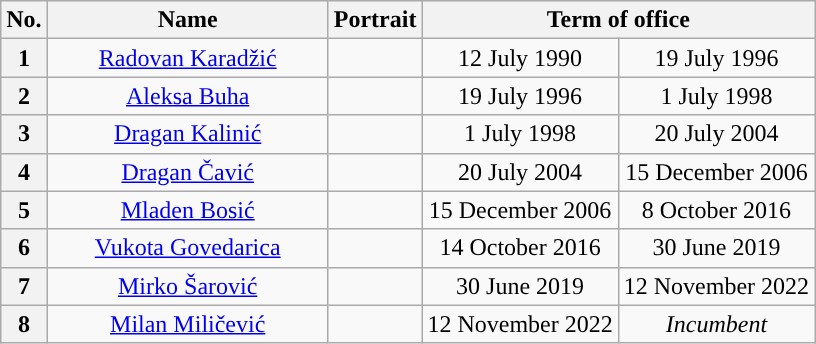<table class="wikitable" style="text-align:center">
<tr>
<th>No.</th>
<th width="180">Name<br></th>
<th>Portrait</th>
<th colspan="2">Term of office</th>
</tr>
<tr>
<th style="background:">1</th>
<td><a href='#'>Radovan Karadžić</a><br></td>
<td></td>
<td>12 July 1990</td>
<td>19 July 1996</td>
</tr>
<tr>
<th style="background:">2</th>
<td><a href='#'>Aleksa Buha</a><br></td>
<td></td>
<td>19 July 1996</td>
<td>1 July 1998</td>
</tr>
<tr>
<th style="background:">3</th>
<td><a href='#'>Dragan Kalinić</a><br></td>
<td></td>
<td>1 July 1998</td>
<td>20 July 2004</td>
</tr>
<tr>
<th style="background:">4</th>
<td><a href='#'>Dragan Čavić</a><br></td>
<td></td>
<td>20 July 2004</td>
<td>15 December 2006</td>
</tr>
<tr>
<th style="background:">5</th>
<td><a href='#'>Mladen Bosić</a><br></td>
<td></td>
<td>15 December 2006</td>
<td>8 October 2016</td>
</tr>
<tr>
<th style="background:">6</th>
<td><a href='#'>Vukota Govedarica</a><br></td>
<td></td>
<td>14 October 2016</td>
<td>30 June 2019</td>
</tr>
<tr>
<th style="background:">7</th>
<td><a href='#'>Mirko Šarović</a><br></td>
<td></td>
<td>30 June 2019</td>
<td>12 November 2022</td>
</tr>
<tr>
<th style="background:">8</th>
<td><a href='#'>Milan Miličević</a><br></td>
<td></td>
<td>12 November 2022</td>
<td><em>Incumbent</em></td>
</tr>
</table>
